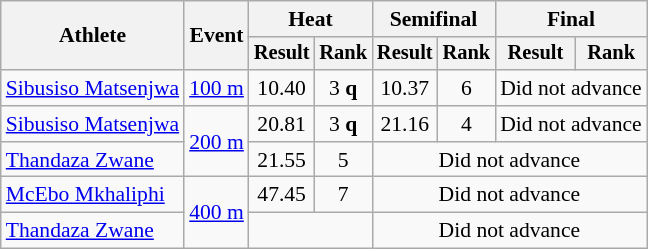<table class="wikitable" style="font-size:90%">
<tr>
<th rowspan=2>Athlete</th>
<th rowspan=2>Event</th>
<th colspan=2>Heat</th>
<th colspan=2>Semifinal</th>
<th colspan=2>Final</th>
</tr>
<tr style="font-size:95%">
<th>Result</th>
<th>Rank</th>
<th>Result</th>
<th>Rank</th>
<th>Result</th>
<th>Rank</th>
</tr>
<tr align=center>
<td align=left><a href='#'>Sibusiso Matsenjwa</a></td>
<td align=left><a href='#'>100 m</a></td>
<td>10.40</td>
<td>3 <strong>q</strong></td>
<td>10.37</td>
<td>6</td>
<td colspan=2>Did not advance</td>
</tr>
<tr align=center>
<td align=left><a href='#'>Sibusiso Matsenjwa</a></td>
<td align=left rowspan=2><a href='#'>200 m</a></td>
<td>20.81</td>
<td>3 <strong>q</strong></td>
<td>21.16</td>
<td>4</td>
<td colspan=2>Did not advance</td>
</tr>
<tr align=center>
<td align=left><a href='#'>Thandaza Zwane</a></td>
<td>21.55</td>
<td>5</td>
<td colspan=4>Did not advance</td>
</tr>
<tr align=center>
<td align=left><a href='#'>McEbo Mkhaliphi</a></td>
<td align=left rowspan=2><a href='#'>400 m</a></td>
<td>47.45</td>
<td>7</td>
<td colspan=4>Did not advance</td>
</tr>
<tr align=center>
<td align=left><a href='#'>Thandaza Zwane</a></td>
<td colspan=2></td>
<td colspan=4>Did not advance</td>
</tr>
</table>
